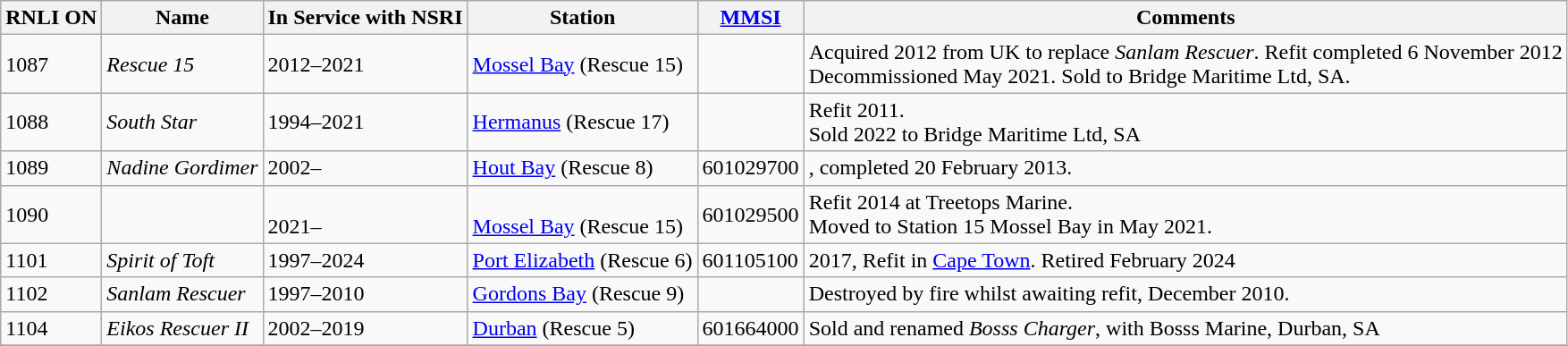<table class="wikitable">
<tr>
<th>RNLI ON</th>
<th>Name</th>
<th>In Service with NSRI</th>
<th>Station</th>
<th><a href='#'>MMSI</a></th>
<th>Comments</th>
</tr>
<tr>
<td>1087</td>
<td><em>Rescue 15</em></td>
<td>2012–2021</td>
<td><a href='#'>Mossel Bay</a> (Rescue 15)</td>
<td></td>
<td>Acquired 2012 from UK to replace <em>Sanlam Rescuer</em>. Refit completed 6 November 2012<br>Decommissioned May 2021. Sold to Bridge Maritime Ltd, SA.</td>
</tr>
<tr>
<td>1088</td>
<td><em>South Star</em><br></td>
<td>1994–2021</td>
<td><a href='#'>Hermanus</a> (Rescue 17)</td>
<td></td>
<td>Refit 2011. <br>Sold 2022 to Bridge Maritime Ltd, SA</td>
</tr>
<tr>
<td>1089</td>
<td><em>Nadine Gordimer</em><br></td>
<td>2002–</td>
<td><a href='#'>Hout Bay</a> (Rescue 8)</td>
<td>601029700</td>
<td>,  completed 20 February 2013.</td>
</tr>
<tr>
<td>1090</td>
<td><br></td>
<td><br>2021–</td>
<td><br><a href='#'>Mossel Bay</a> (Rescue 15)</td>
<td>601029500</td>
<td>Refit 2014 at Treetops Marine.<br>Moved to Station 15 Mossel Bay in May 2021.</td>
</tr>
<tr>
<td>1101</td>
<td><em>Spirit of Toft</em><br></td>
<td>1997–2024</td>
<td nowrap><a href='#'>Port Elizabeth</a> (Rescue 6)</td>
<td>601105100</td>
<td>2017, Refit in <a href='#'>Cape Town</a>. Retired February 2024</td>
</tr>
<tr>
<td>1102</td>
<td><em>Sanlam Rescuer</em><br></td>
<td>1997–2010</td>
<td><a href='#'>Gordons Bay</a> (Rescue 9)</td>
<td></td>
<td>Destroyed by fire whilst awaiting refit, December 2010.</td>
</tr>
<tr>
<td>1104</td>
<td><em>Eikos Rescuer II</em><br></td>
<td>2002–2019</td>
<td><a href='#'>Durban</a> (Rescue 5)</td>
<td>601664000</td>
<td>Sold and renamed <em>Bosss Charger</em>, with Bosss Marine, Durban, SA</td>
</tr>
<tr>
</tr>
</table>
